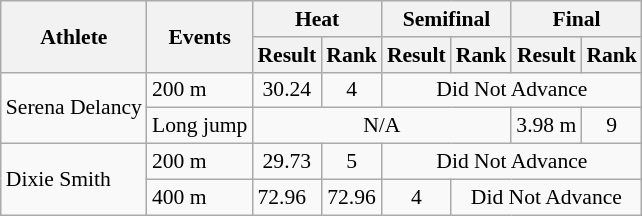<table class=wikitable style="font-size:90%">
<tr>
<th rowspan="2">Athlete</th>
<th rowspan="2">Events</th>
<th colspan="2">Heat</th>
<th colspan="2">Semifinal</th>
<th colspan="2">Final</th>
</tr>
<tr>
<th>Result</th>
<th>Rank</th>
<th>Result</th>
<th>Rank</th>
<th>Result</th>
<th>Rank</th>
</tr>
<tr>
<td rowspan=2>Serena Delancy</td>
<td>200 m</td>
<td align=center>30.24</td>
<td align=center>4</td>
<td align=center colspan=4>Did Not Advance</td>
</tr>
<tr>
<td>Long jump</td>
<td align=center colspan=4>N/A</td>
<td align=center>3.98 m</td>
<td align=center>9</td>
</tr>
<tr>
<td rowspan=2>Dixie Smith</td>
<td>200 m</td>
<td align=center>29.73</td>
<td align=center>5</td>
<td align=center colspan=4>Did Not Advance</td>
</tr>
<tr>
<td>400 m</td>
<td>72.96</td>
<td align=center>72.96</td>
<td align=center>4</td>
<td align=center colspan=4>Did Not Advance</td>
</tr>
</table>
